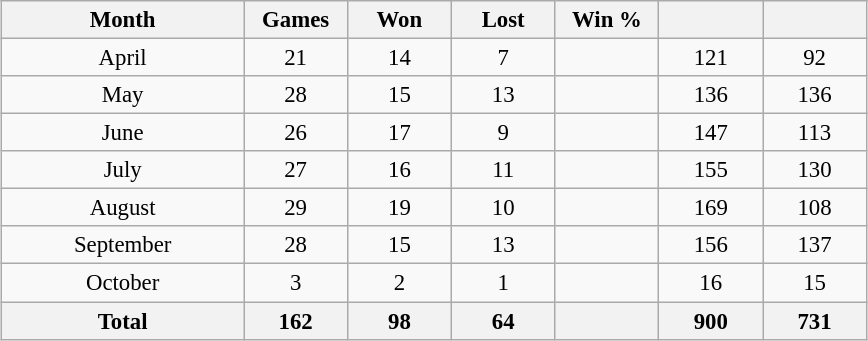<table class="wikitable" style="margin:1em auto; font-size:95%; text-align:center; width:38em;">
<tr>
<th style="width:28%;">Month</th>
<th style="width:12%;">Games</th>
<th style="width:12%;">Won</th>
<th style="width:12%;">Lost</th>
<th style="width:12%;">Win %</th>
<th style="width:12%;"></th>
<th style="width:12%;"></th>
</tr>
<tr>
<td>April</td>
<td>21</td>
<td>14</td>
<td>7</td>
<td></td>
<td>121</td>
<td>92</td>
</tr>
<tr>
<td>May</td>
<td>28</td>
<td>15</td>
<td>13</td>
<td></td>
<td>136</td>
<td>136</td>
</tr>
<tr>
<td>June</td>
<td>26</td>
<td>17</td>
<td>9</td>
<td></td>
<td>147</td>
<td>113</td>
</tr>
<tr>
<td>July</td>
<td>27</td>
<td>16</td>
<td>11</td>
<td></td>
<td>155</td>
<td>130</td>
</tr>
<tr>
<td>August</td>
<td>29</td>
<td>19</td>
<td>10</td>
<td></td>
<td>169</td>
<td>108</td>
</tr>
<tr>
<td>September</td>
<td>28</td>
<td>15</td>
<td>13</td>
<td></td>
<td>156</td>
<td>137</td>
</tr>
<tr>
<td>October</td>
<td>3</td>
<td>2</td>
<td>1</td>
<td></td>
<td>16</td>
<td>15</td>
</tr>
<tr>
<th>Total</th>
<th>162</th>
<th>98</th>
<th>64</th>
<th></th>
<th>900</th>
<th>731</th>
</tr>
</table>
